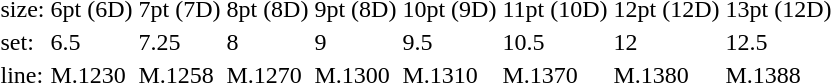<table style="margin-left:40px;">
<tr>
<td>size:</td>
<td>6pt (6D)</td>
<td>7pt (7D)</td>
<td>8pt (8D)</td>
<td>9pt (8D)</td>
<td>10pt (9D)</td>
<td>11pt (10D)</td>
<td>12pt (12D)</td>
<td>13pt (12D)</td>
</tr>
<tr>
<td>set:</td>
<td>6.5</td>
<td>7.25</td>
<td>8</td>
<td>9</td>
<td>9.5</td>
<td>10.5</td>
<td>12</td>
<td>12.5</td>
</tr>
<tr>
<td>line:</td>
<td>M.1230</td>
<td>M.1258</td>
<td>M.1270</td>
<td>M.1300</td>
<td>M.1310</td>
<td>M.1370</td>
<td>M.1380</td>
<td>M.1388</td>
</tr>
</table>
